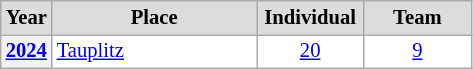<table class="wikitable plainrowheaders" style="background:#fff; font-size:86%; line-height:16px; border:gray solid 1px; border-collapse:collapse;">
<tr style="background:#ccc; text-align:center;">
<th scope="col" style="background:#dcdcdc; width:25px;">Year</th>
<th scope="col" style="background:#dcdcdc; width:130px;">Place</th>
<th scope="col" style="background:#dcdcdc; width:65px;">Individual</th>
<th scope="col" style="background:#dcdcdc; width:65px;">Team</th>
</tr>
<tr>
<th scope=row align=center><a href='#'>2024</a></th>
<td align=left> <a href='#'>Tauplitz</a></td>
<td align=center><a href='#'>20</a></td>
<td align=center><a href='#'>9</a></td>
</tr>
</table>
